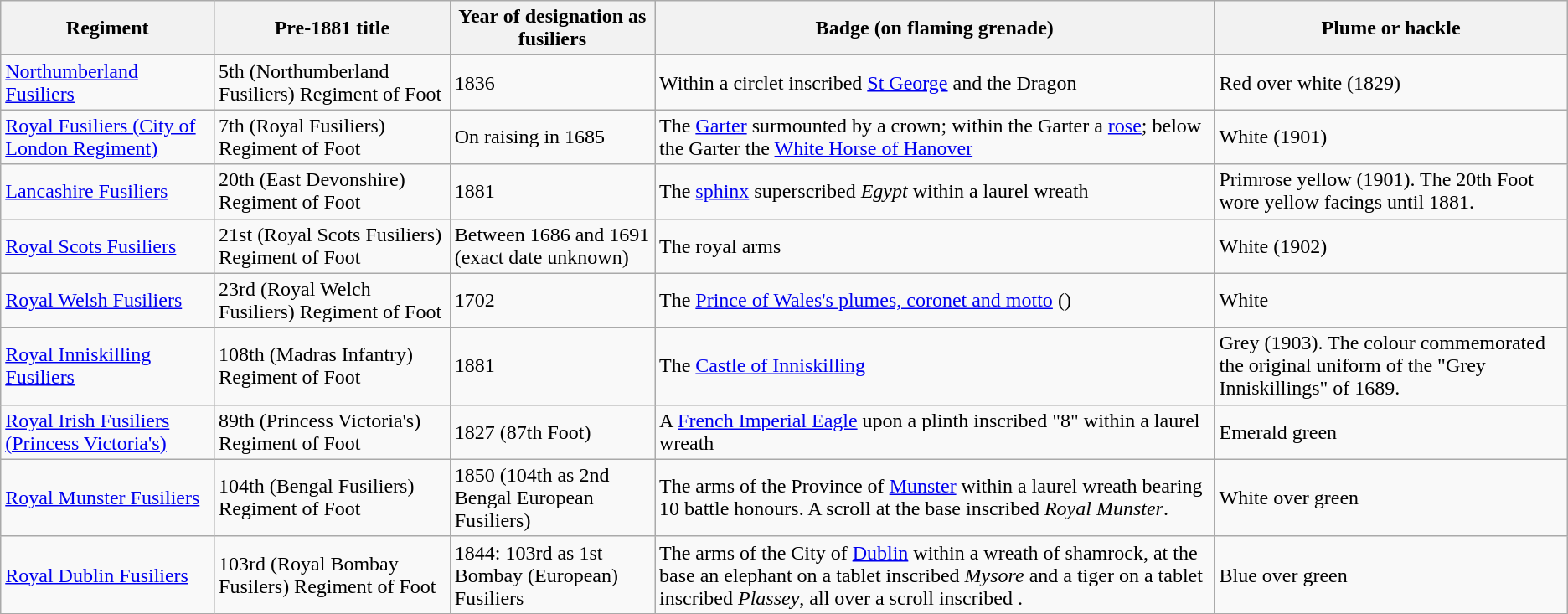<table class="wikitable">
<tr>
<th>Regiment</th>
<th>Pre-1881 title</th>
<th>Year of designation as fusiliers</th>
<th>Badge (on flaming grenade)</th>
<th>Plume or hackle</th>
</tr>
<tr>
<td><a href='#'>Northumberland Fusiliers</a></td>
<td>5th (Northumberland Fusiliers) Regiment of Foot</td>
<td>1836</td>
<td>Within a circlet inscribed  <a href='#'>St George</a> and the Dragon</td>
<td>Red over white (1829)</td>
</tr>
<tr>
<td><a href='#'>Royal Fusiliers (City of London Regiment)</a></td>
<td>7th (Royal Fusiliers) Regiment of Foot</td>
<td>On raising in 1685</td>
<td>The <a href='#'>Garter</a> surmounted by a crown; within the Garter a <a href='#'>rose</a>; below the Garter the <a href='#'>White Horse of Hanover</a></td>
<td>White (1901)</td>
</tr>
<tr>
<td><a href='#'>Lancashire Fusiliers</a></td>
<td>20th (East Devonshire) Regiment of Foot</td>
<td>1881</td>
<td>The <a href='#'>sphinx</a> superscribed <em>Egypt</em> within a laurel wreath</td>
<td>Primrose yellow (1901). The 20th Foot wore yellow facings until 1881.</td>
</tr>
<tr>
<td><a href='#'>Royal Scots Fusiliers</a></td>
<td>21st (Royal Scots Fusiliers) Regiment of Foot</td>
<td>Between 1686 and 1691 (exact date unknown)</td>
<td>The royal arms</td>
<td>White (1902)</td>
</tr>
<tr>
<td><a href='#'>Royal Welsh Fusiliers</a></td>
<td>23rd (Royal Welch Fusiliers) Regiment of Foot</td>
<td>1702</td>
<td>The <a href='#'>Prince of Wales's plumes, coronet and motto</a> ()</td>
<td>White</td>
</tr>
<tr>
<td><a href='#'>Royal Inniskilling Fusiliers</a></td>
<td 27th (Inniskilling) Regiment of Foot>108th (Madras Infantry) Regiment of Foot</td>
<td>1881</td>
<td>The <a href='#'>Castle of Inniskilling</a></td>
<td>Grey (1903). The colour commemorated the original uniform of the "Grey Inniskillings" of 1689.</td>
</tr>
<tr>
<td><a href='#'>Royal Irish Fusiliers (Princess Victoria's)</a></td>
<td 87th (Royal Irish Fusiliers) Regiment of Foot>89th (Princess Victoria's) Regiment of Foot</td>
<td>1827 (87th Foot)</td>
<td>A <a href='#'>French Imperial Eagle</a> upon a plinth inscribed "8" within a laurel wreath</td>
<td>Emerald green</td>
</tr>
<tr>
<td><a href='#'>Royal Munster Fusiliers</a></td>
<td 101st (Royal Bengal Fusiliers) Regiment of Foot>104th (Bengal Fusiliers) Regiment of Foot</td>
<td 1846 (101st as 1st Bengal European Fusiliers)>1850 (104th as 2nd Bengal European Fusiliers)</td>
<td>The arms of the Province of <a href='#'>Munster</a> within a laurel wreath bearing 10 battle honours. A scroll at the base inscribed <em>Royal Munster</em>.</td>
<td>White over green</td>
</tr>
<tr>
<td><a href='#'>Royal Dublin Fusiliers</a></td>
<td 102nd (Royal Madras Fusiliers) Regiment of Foot>103rd (Royal Bombay Fusilers) Regiment of Foot</td>
<td 1843: 102nd as 1st Madras (European) Fusiliers>1844: 103rd as 1st Bombay (European) Fusiliers</td>
<td>The arms of the City of <a href='#'>Dublin</a> within a wreath of shamrock, at the base an elephant on a tablet inscribed <em>Mysore</em> and a tiger on a tablet inscribed <em>Plassey</em>, all over a scroll inscribed .</td>
<td>Blue over green</td>
</tr>
</table>
